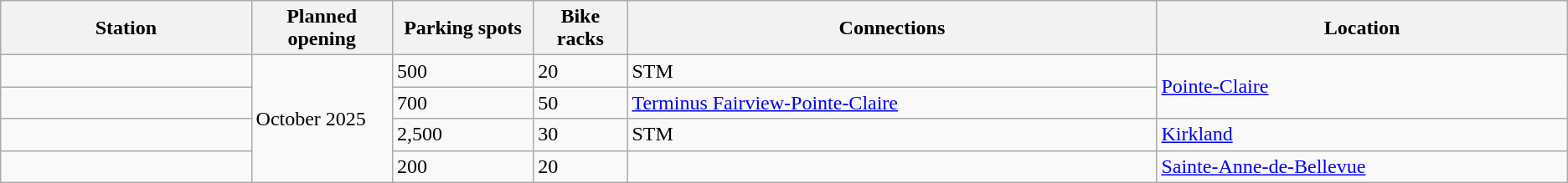<table class="wikitable">
<tr>
<th style="width:16%">Station</th>
<th style="width:9%">Planned opening</th>
<th style="width:9%">Parking spots</th>
<th style="width:6%">Bike racks</th>
<th>Connections</th>
<th>Location</th>
</tr>
<tr>
<td></td>
<td rowspan="4">October 2025</td>
<td>500</td>
<td>20</td>
<td> STM</td>
<td rowspan="2"><a href='#'>Pointe-Claire</a></td>
</tr>
<tr>
<td></td>
<td>700</td>
<td>50</td>
<td> <a href='#'>Terminus Fairview-Pointe-Claire</a></td>
</tr>
<tr>
<td></td>
<td>2,500</td>
<td>30</td>
<td> STM</td>
<td><a href='#'>Kirkland</a></td>
</tr>
<tr>
<td></td>
<td>200</td>
<td>20</td>
<td></td>
<td><a href='#'>Sainte-Anne-de-Bellevue</a></td>
</tr>
</table>
